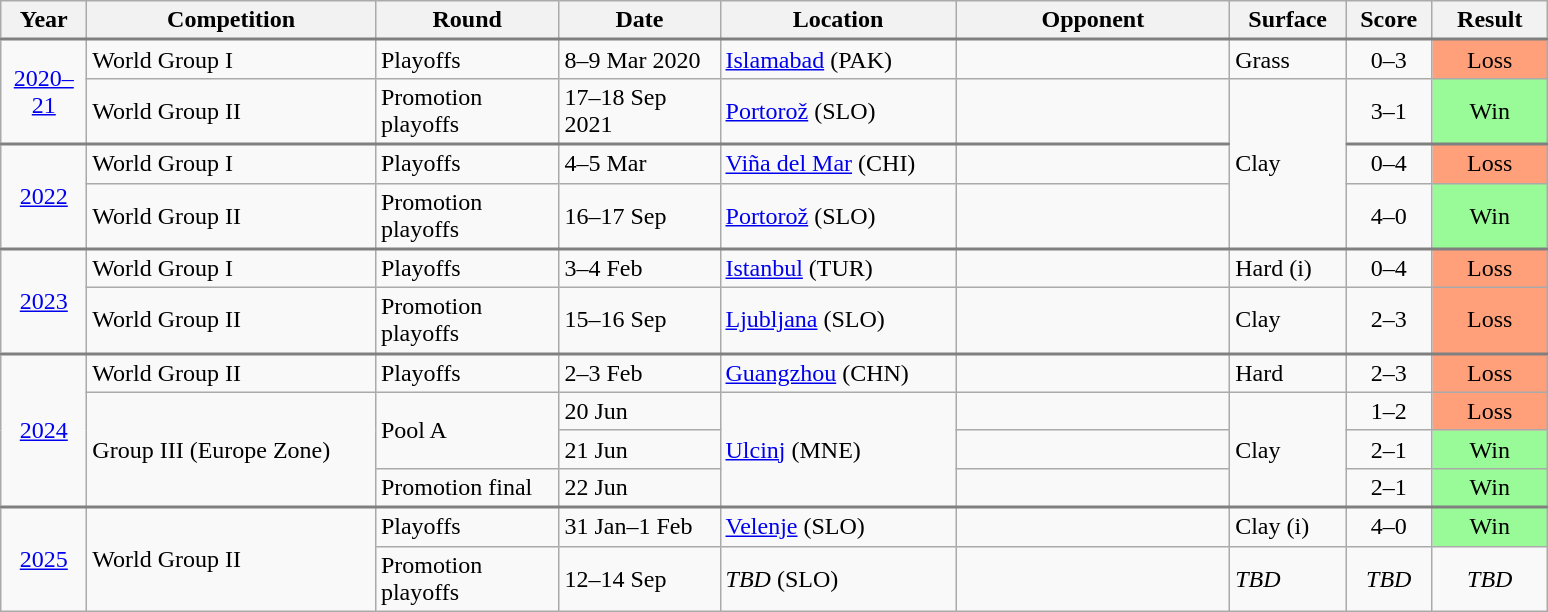<table class="wikitable collapsible collapsed">
<tr>
<th width="50">Year</th>
<th width="185">Competition</th>
<th width="115">Round</th>
<th width="100">Date</th>
<th width="150">Location</th>
<th width="175">Opponent</th>
<th width="70">Surface</th>
<th width="50">Score</th>
<th width="70">Result</th>
</tr>
<tr style="border-top:2px solid gray;">
<td align="center" rowspan="2"><a href='#'>2020–21</a></td>
<td>World Group I</td>
<td>Playoffs</td>
<td>8–9 Mar 2020</td>
<td><a href='#'>Islamabad</a> (PAK)</td>
<td></td>
<td>Grass</td>
<td align="center">0–3</td>
<td align="center" bgcolor="FFA07A">Loss</td>
</tr>
<tr>
<td>World Group II</td>
<td>Promotion playoffs</td>
<td>17–18 Sep 2021</td>
<td><a href='#'>Portorož</a> (SLO)</td>
<td></td>
<td rowspan="3">Clay</td>
<td align="center">3–1</td>
<td align="center" bgcolor="#98FB98">Win</td>
</tr>
<tr style="border-top:2px solid gray;">
<td align="center" rowspan="2"><a href='#'>2022</a></td>
<td>World Group I</td>
<td>Playoffs</td>
<td>4–5 Mar</td>
<td><a href='#'>Viña del Mar</a> (CHI)</td>
<td></td>
<td align="center">0–4</td>
<td align="center" bgcolor="FFA07A">Loss</td>
</tr>
<tr>
<td>World Group II</td>
<td>Promotion playoffs</td>
<td>16–17 Sep</td>
<td><a href='#'>Portorož</a> (SLO)</td>
<td></td>
<td align="center">4–0</td>
<td align="center" bgcolor="#98FB98">Win</td>
</tr>
<tr style="border-top:2px solid gray;">
<td align="center" rowspan="2"><a href='#'>2023</a></td>
<td>World Group I</td>
<td>Playoffs</td>
<td>3–4 Feb</td>
<td><a href='#'>Istanbul</a> (TUR)</td>
<td></td>
<td>Hard (i)</td>
<td align="center">0–4</td>
<td align="center" bgcolor="FFA07A">Loss</td>
</tr>
<tr>
<td>World Group II</td>
<td>Promotion playoffs</td>
<td>15–16 Sep</td>
<td><a href='#'>Ljubljana</a> (SLO)</td>
<td></td>
<td>Clay</td>
<td align="center">2–3</td>
<td align="center" bgcolor="FFA07A">Loss</td>
</tr>
<tr style="border-top:2px solid gray;">
<td align="center" rowspan="4"><a href='#'>2024</a></td>
<td>World Group II</td>
<td>Playoffs</td>
<td>2–3 Feb</td>
<td><a href='#'>Guangzhou</a> (CHN)</td>
<td></td>
<td>Hard</td>
<td align="center">2–3</td>
<td align="center" bgcolor="FFA07A">Loss</td>
</tr>
<tr>
<td rowspan="3">Group III (Europe Zone)</td>
<td rowspan="2">Pool A</td>
<td>20 Jun</td>
<td rowspan="3"><a href='#'>Ulcinj</a> (MNE)</td>
<td></td>
<td rowspan="3">Clay</td>
<td align="center">1–2</td>
<td align="center" bgcolor="FFA07A">Loss</td>
</tr>
<tr>
<td>21 Jun</td>
<td></td>
<td align="center">2–1</td>
<td align="center" bgcolor="#98FB98">Win</td>
</tr>
<tr>
<td>Promotion final</td>
<td>22 Jun</td>
<td></td>
<td align="center">2–1</td>
<td align="center" bgcolor="#98FB98">Win</td>
</tr>
<tr style="border-top:2px solid gray;">
<td align="center" rowspan="2"><a href='#'>2025</a></td>
<td rowspan="2">World Group II</td>
<td>Playoffs</td>
<td>31 Jan–1 Feb</td>
<td><a href='#'>Velenje</a> (SLO)</td>
<td></td>
<td>Clay (i)</td>
<td align="center">4–0</td>
<td align="center" bgcolor="#98FB98">Win</td>
</tr>
<tr>
<td>Promotion playoffs</td>
<td>12–14 Sep</td>
<td><em>TBD</em> (SLO)</td>
<td></td>
<td><em>TBD</em></td>
<td align="center"><em>TBD</em></td>
<td align="center"><em>TBD</em></td>
</tr>
</table>
